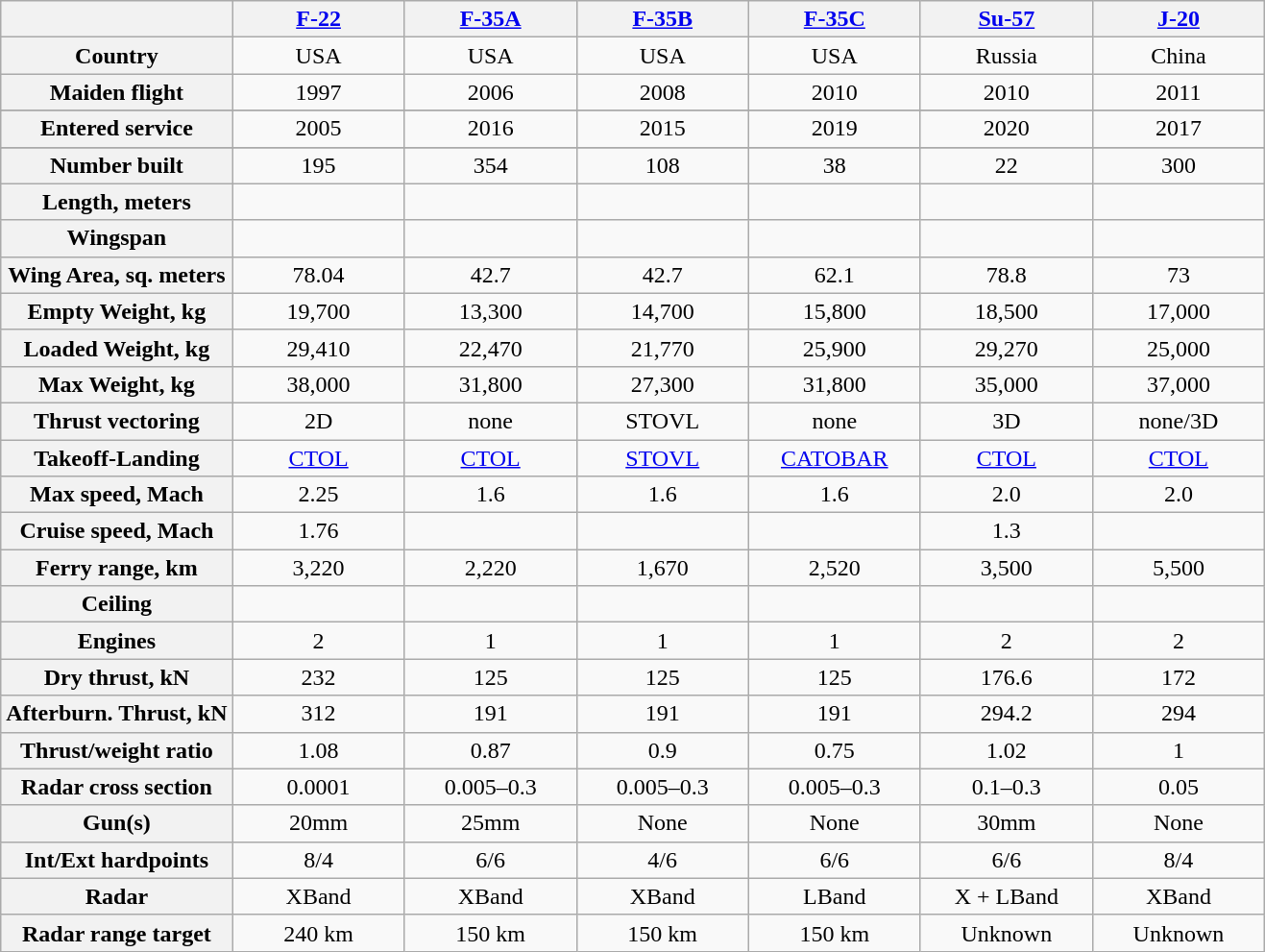<table class="wikitable" style="text-align:center;">
<tr>
<th></th>
<th scope=col style="width:7em;"><a href='#'>F-22</a><br></th>
<th scope=col style="width:7em;"><a href='#'>F-35A</a><br></th>
<th scope=col style="width:7em;"><a href='#'>F-35B</a><br></th>
<th scope=col style="width:7em;"><a href='#'>F-35C</a><br></th>
<th scope=col style="width:7em;"><a href='#'>Su-57</a><br></th>
<th scope=col style="width:7em;"><a href='#'>J-20</a><br></th>
</tr>
<tr>
<th>Country</th>
<td>USA</td>
<td>USA</td>
<td>USA</td>
<td>USA</td>
<td>Russia</td>
<td>China</td>
</tr>
<tr>
<th>Maiden flight</th>
<td>1997</td>
<td>2006</td>
<td>2008</td>
<td>2010</td>
<td>2010</td>
<td>2011</td>
</tr>
<tr>
</tr>
<tr>
<th>Entered service</th>
<td>2005</td>
<td>2016</td>
<td>2015</td>
<td>2019</td>
<td>2020</td>
<td>2017</td>
</tr>
<tr>
</tr>
<tr>
<th>Number built</th>
<td>195</td>
<td>354</td>
<td>108</td>
<td>38</td>
<td>22</td>
<td>300</td>
</tr>
<tr>
<th>Length, meters</th>
<td></td>
<td></td>
<td></td>
<td></td>
<td></td>
<td></td>
</tr>
<tr>
<th>Wingspan</th>
<td></td>
<td></td>
<td></td>
<td></td>
<td></td>
<td></td>
</tr>
<tr>
<th>Wing Area, sq. meters</th>
<td>78.04</td>
<td>42.7</td>
<td>42.7</td>
<td>62.1</td>
<td>78.8</td>
<td>73</td>
</tr>
<tr>
<th>Empty Weight, kg</th>
<td>19,700</td>
<td>13,300</td>
<td>14,700</td>
<td>15,800</td>
<td>18,500</td>
<td>17,000</td>
</tr>
<tr>
<th>Loaded Weight, kg</th>
<td>29,410</td>
<td>22,470</td>
<td>21,770</td>
<td>25,900</td>
<td>29,270</td>
<td>25,000</td>
</tr>
<tr>
<th>Max Weight, kg</th>
<td>38,000</td>
<td>31,800</td>
<td>27,300</td>
<td>31,800</td>
<td>35,000</td>
<td>37,000</td>
</tr>
<tr>
<th>Thrust vectoring</th>
<td>2D</td>
<td>none</td>
<td>STOVL</td>
<td>none</td>
<td>3D</td>
<td>none/3D</td>
</tr>
<tr>
<th>Takeoff-Landing</th>
<td><a href='#'>CTOL</a></td>
<td><a href='#'>CTOL</a></td>
<td><a href='#'>STOVL</a></td>
<td><a href='#'>CATOBAR</a></td>
<td><a href='#'>CTOL</a></td>
<td><a href='#'>CTOL</a></td>
</tr>
<tr>
<th>Max speed, Mach</th>
<td>2.25</td>
<td>1.6</td>
<td>1.6</td>
<td>1.6</td>
<td>2.0</td>
<td>2.0</td>
</tr>
<tr>
<th>Cruise speed, Mach</th>
<td>1.76</td>
<td></td>
<td></td>
<td></td>
<td>1.3</td>
<td></td>
</tr>
<tr>
<th>Ferry range, km</th>
<td>3,220</td>
<td>2,220</td>
<td>1,670</td>
<td>2,520</td>
<td>3,500</td>
<td>5,500</td>
</tr>
<tr>
<th>Ceiling</th>
<td></td>
<td></td>
<td></td>
<td></td>
<td></td>
<td></td>
</tr>
<tr>
<th>Engines</th>
<td>2</td>
<td>1</td>
<td>1</td>
<td>1</td>
<td>2</td>
<td>2</td>
</tr>
<tr>
<th>Dry thrust, kN</th>
<td>232</td>
<td>125</td>
<td>125</td>
<td>125</td>
<td>176.6</td>
<td>172</td>
</tr>
<tr>
<th>Afterburn. Thrust, kN</th>
<td>312</td>
<td>191</td>
<td>191</td>
<td>191</td>
<td>294.2</td>
<td>294</td>
</tr>
<tr>
<th>Thrust/weight ratio</th>
<td>1.08</td>
<td>0.87</td>
<td>0.9</td>
<td>0.75</td>
<td>1.02</td>
<td>1</td>
</tr>
<tr>
<th>Radar cross section</th>
<td>0.0001</td>
<td>0.005–0.3</td>
<td>0.005–0.3</td>
<td>0.005–0.3</td>
<td>0.1–0.3</td>
<td>0.05</td>
</tr>
<tr>
<th>Gun(s)</th>
<td>20mm</td>
<td>25mm</td>
<td>None</td>
<td>None</td>
<td>30mm</td>
<td>None</td>
</tr>
<tr>
<th>Int/Ext hardpoints</th>
<td>8/4</td>
<td>6/6</td>
<td>4/6</td>
<td>6/6</td>
<td>6/6</td>
<td>8/4</td>
</tr>
<tr>
<th>Radar</th>
<td>XBand</td>
<td>XBand</td>
<td>XBand</td>
<td>LBand</td>
<td>X + LBand</td>
<td>XBand</td>
</tr>
<tr>
<th>Radar range target</th>
<td>240 km</td>
<td>150 km</td>
<td>150 km</td>
<td>150 km</td>
<td>Unknown</td>
<td>Unknown</td>
</tr>
</table>
